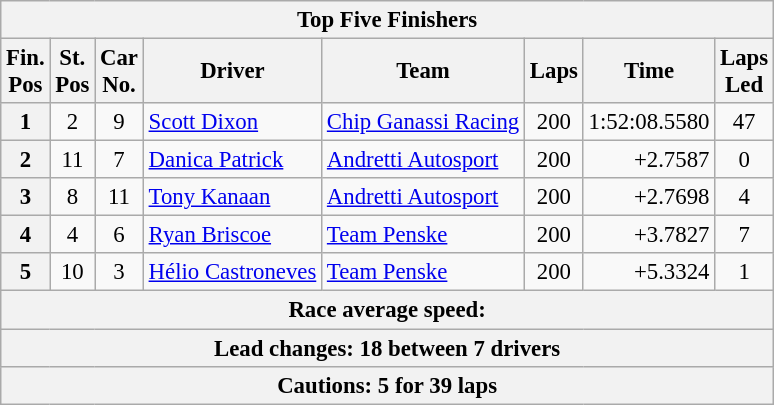<table class="wikitable" style="font-size:95%;">
<tr>
<th colspan=9>Top Five Finishers</th>
</tr>
<tr>
<th>Fin.<br>Pos</th>
<th>St.<br>Pos</th>
<th>Car<br>No.</th>
<th>Driver</th>
<th>Team</th>
<th>Laps</th>
<th>Time</th>
<th>Laps<br>Led</th>
</tr>
<tr>
<th>1</th>
<td align=center>2</td>
<td align=center>9</td>
<td> <a href='#'>Scott Dixon</a></td>
<td><a href='#'>Chip Ganassi Racing</a></td>
<td align=center>200</td>
<td align=right>1:52:08.5580</td>
<td align=center>47</td>
</tr>
<tr>
<th>2</th>
<td align=center>11</td>
<td align=center>7</td>
<td> <a href='#'>Danica Patrick</a></td>
<td><a href='#'>Andretti Autosport</a></td>
<td align=center>200</td>
<td align=right>+2.7587</td>
<td align=center>0</td>
</tr>
<tr>
<th>3</th>
<td align=center>8</td>
<td align=center>11</td>
<td> <a href='#'>Tony Kanaan</a></td>
<td><a href='#'>Andretti Autosport</a></td>
<td align=center>200</td>
<td align=right>+2.7698</td>
<td align=center>4</td>
</tr>
<tr>
<th>4</th>
<td align=center>4</td>
<td align=center>6</td>
<td> <a href='#'>Ryan Briscoe</a></td>
<td><a href='#'>Team Penske</a></td>
<td align=center>200</td>
<td align=right>+3.7827</td>
<td align=center>7</td>
</tr>
<tr>
<th>5</th>
<td align=center>10</td>
<td align=center>3</td>
<td> <a href='#'>Hélio Castroneves</a></td>
<td><a href='#'>Team Penske</a></td>
<td align=center>200</td>
<td align=right>+5.3324</td>
<td align=center>1</td>
</tr>
<tr>
<th colspan=9>Race average speed: </th>
</tr>
<tr>
<th colspan=9>Lead changes: 18 between 7 drivers</th>
</tr>
<tr>
<th colspan=9>Cautions: 5 for 39 laps</th>
</tr>
</table>
